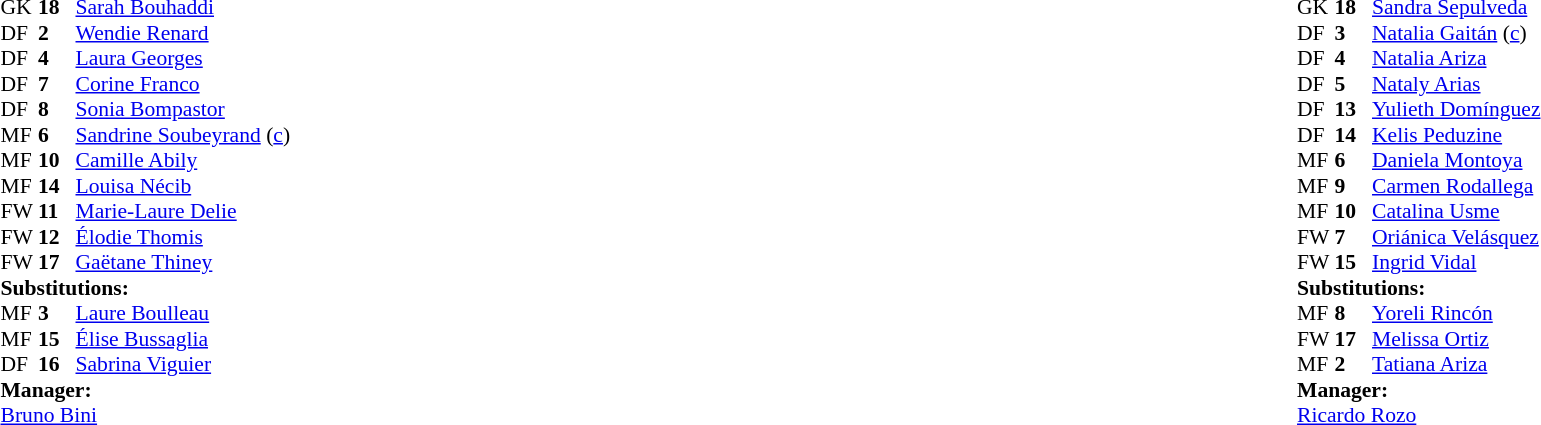<table width="100%">
<tr>
<td valign="top" width="50%"><br><table style="font-size: 90%" cellspacing="0" cellpadding="0">
<tr>
<th width=25></th>
<th width=25></th>
</tr>
<tr>
<td>GK</td>
<td><strong>18</strong></td>
<td><a href='#'>Sarah Bouhaddi</a></td>
</tr>
<tr>
<td>DF</td>
<td><strong>2</strong></td>
<td><a href='#'>Wendie Renard</a></td>
</tr>
<tr>
<td>DF</td>
<td><strong>4</strong></td>
<td><a href='#'>Laura Georges</a></td>
</tr>
<tr>
<td>DF</td>
<td><strong>7</strong></td>
<td><a href='#'>Corine Franco</a></td>
<td></td>
<td></td>
</tr>
<tr>
<td>DF</td>
<td><strong>8</strong></td>
<td><a href='#'>Sonia Bompastor</a></td>
<td></td>
<td></td>
</tr>
<tr>
<td>MF</td>
<td><strong>6</strong></td>
<td><a href='#'>Sandrine Soubeyrand</a> (<a href='#'>c</a>)</td>
<td></td>
<td></td>
</tr>
<tr>
<td>MF</td>
<td><strong>10</strong></td>
<td><a href='#'>Camille Abily</a></td>
</tr>
<tr>
<td>MF</td>
<td><strong>14</strong></td>
<td><a href='#'>Louisa Nécib</a></td>
<td></td>
</tr>
<tr>
<td>FW</td>
<td><strong>11</strong></td>
<td><a href='#'>Marie-Laure Delie</a></td>
</tr>
<tr>
<td>FW</td>
<td><strong>12</strong></td>
<td><a href='#'>Élodie Thomis</a></td>
</tr>
<tr>
<td>FW</td>
<td><strong>17</strong></td>
<td><a href='#'>Gaëtane Thiney</a></td>
</tr>
<tr>
<td colspan=3><strong>Substitutions:</strong></td>
</tr>
<tr>
<td>MF</td>
<td><strong>3</strong></td>
<td><a href='#'>Laure Boulleau</a></td>
<td></td>
<td></td>
</tr>
<tr>
<td>MF</td>
<td><strong>15</strong></td>
<td><a href='#'>Élise Bussaglia</a></td>
<td></td>
<td></td>
</tr>
<tr>
<td>DF</td>
<td><strong>16</strong></td>
<td><a href='#'>Sabrina Viguier</a></td>
<td></td>
<td></td>
</tr>
<tr>
<td colspan=3><strong>Manager:</strong></td>
</tr>
<tr>
<td colspan=3><a href='#'>Bruno Bini</a></td>
</tr>
</table>
</td>
<td valign="top"></td>
<td valign="top" width="50%"><br><table style="font-size: 90%" cellspacing="0" cellpadding="0" align="center">
<tr>
<th width="25"></th>
<th width="25"></th>
</tr>
<tr>
<td>GK</td>
<td><strong>18</strong></td>
<td><a href='#'>Sandra Sepulveda</a></td>
</tr>
<tr>
<td>DF</td>
<td><strong>3</strong></td>
<td><a href='#'>Natalia Gaitán</a> (<a href='#'>c</a>)</td>
</tr>
<tr>
<td>DF</td>
<td><strong>4</strong></td>
<td><a href='#'>Natalia Ariza</a></td>
</tr>
<tr>
<td>DF</td>
<td><strong>5</strong></td>
<td><a href='#'>Nataly Arias</a></td>
</tr>
<tr>
<td>DF</td>
<td><strong>13</strong></td>
<td><a href='#'>Yulieth Domínguez</a></td>
<td></td>
</tr>
<tr>
<td>DF</td>
<td><strong>14</strong></td>
<td><a href='#'>Kelis Peduzine</a></td>
</tr>
<tr>
<td>MF</td>
<td><strong>6</strong></td>
<td><a href='#'>Daniela Montoya</a></td>
<td></td>
</tr>
<tr>
<td>MF</td>
<td><strong>9</strong></td>
<td><a href='#'>Carmen Rodallega</a></td>
</tr>
<tr>
<td>MF</td>
<td><strong>10</strong></td>
<td><a href='#'>Catalina Usme</a></td>
<td></td>
<td></td>
</tr>
<tr>
<td>FW</td>
<td><strong>7</strong></td>
<td><a href='#'>Oriánica Velásquez</a></td>
<td></td>
<td></td>
</tr>
<tr>
<td>FW</td>
<td><strong>15</strong></td>
<td><a href='#'>Ingrid Vidal</a></td>
<td></td>
<td></td>
</tr>
<tr>
<td colspan=3><strong>Substitutions:</strong></td>
</tr>
<tr>
<td>MF</td>
<td><strong>8</strong></td>
<td><a href='#'>Yoreli Rincón</a></td>
<td></td>
<td></td>
</tr>
<tr>
<td>FW</td>
<td><strong>17</strong></td>
<td><a href='#'>Melissa Ortiz</a></td>
<td></td>
<td></td>
</tr>
<tr>
<td>MF</td>
<td><strong>2</strong></td>
<td><a href='#'>Tatiana Ariza</a></td>
<td></td>
<td></td>
</tr>
<tr>
<td colspan=3><strong>Manager:</strong></td>
</tr>
<tr>
<td colspan=3><a href='#'>Ricardo Rozo</a></td>
</tr>
</table>
</td>
</tr>
</table>
